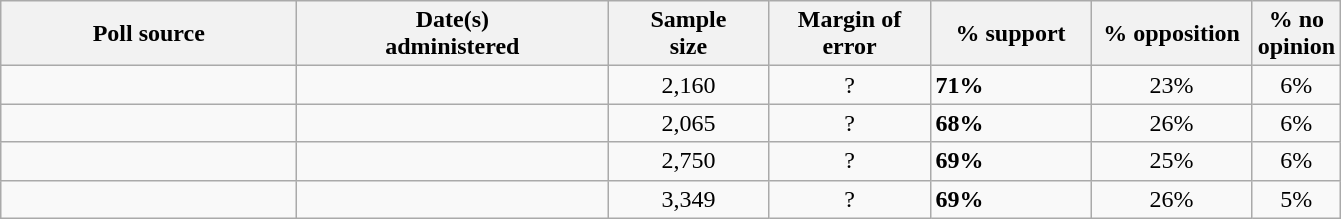<table class="wikitable">
<tr style="text-align:right;">
<th style="width:190px;">Poll source</th>
<th style="width:200px;">Date(s)<br>administered</th>
<th style="width:100px;">Sample<br>size</th>
<th style="width:100px;">Margin of<br>error</th>
<th style="width:100px;">% support</th>
<th style="width:100px;">% opposition</th>
<th style="width:40px;">% no opinion</th>
</tr>
<tr>
<td></td>
<td align=center></td>
<td align=center>2,160</td>
<td align=center>?</td>
<td><strong>71%</strong></td>
<td align=center>23%</td>
<td align=center>6%</td>
</tr>
<tr>
<td></td>
<td align=center></td>
<td align=center>2,065</td>
<td align=center>?</td>
<td><strong>68%</strong></td>
<td align=center>26%</td>
<td align=center>6%</td>
</tr>
<tr>
<td></td>
<td align=center></td>
<td align=center>2,750</td>
<td align=center>?</td>
<td><strong>69%</strong></td>
<td align=center>25%</td>
<td align=center>6%</td>
</tr>
<tr>
<td></td>
<td align=center></td>
<td align=center>3,349</td>
<td align=center>?</td>
<td><strong>69%</strong></td>
<td align=center>26%</td>
<td align=center>5%</td>
</tr>
</table>
